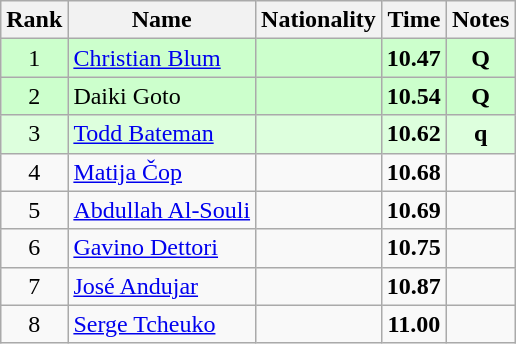<table class="wikitable sortable" style="text-align:center">
<tr>
<th>Rank</th>
<th>Name</th>
<th>Nationality</th>
<th>Time</th>
<th>Notes</th>
</tr>
<tr bgcolor=ccffcc>
<td>1</td>
<td align=left><a href='#'>Christian Blum</a></td>
<td align=left></td>
<td><strong>10.47</strong></td>
<td><strong>Q</strong></td>
</tr>
<tr bgcolor=ccffcc>
<td>2</td>
<td align=left>Daiki Goto</td>
<td align=left></td>
<td><strong>10.54</strong></td>
<td><strong>Q</strong></td>
</tr>
<tr bgcolor=ddffdd>
<td>3</td>
<td align=left><a href='#'>Todd Bateman</a></td>
<td align=left></td>
<td><strong>10.62</strong></td>
<td><strong>q</strong></td>
</tr>
<tr>
<td>4</td>
<td align=left><a href='#'>Matija Čop</a></td>
<td align=left></td>
<td><strong>10.68</strong></td>
<td></td>
</tr>
<tr>
<td>5</td>
<td align=left><a href='#'>Abdullah Al-Souli</a></td>
<td align=left></td>
<td><strong>10.69</strong></td>
<td></td>
</tr>
<tr>
<td>6</td>
<td align=left><a href='#'>Gavino Dettori</a></td>
<td align=left></td>
<td><strong>10.75</strong></td>
<td></td>
</tr>
<tr>
<td>7</td>
<td align=left><a href='#'>José Andujar</a></td>
<td align=left></td>
<td><strong>10.87</strong></td>
<td></td>
</tr>
<tr>
<td>8</td>
<td align=left><a href='#'>Serge Tcheuko</a></td>
<td align=left></td>
<td><strong>11.00</strong></td>
<td></td>
</tr>
</table>
